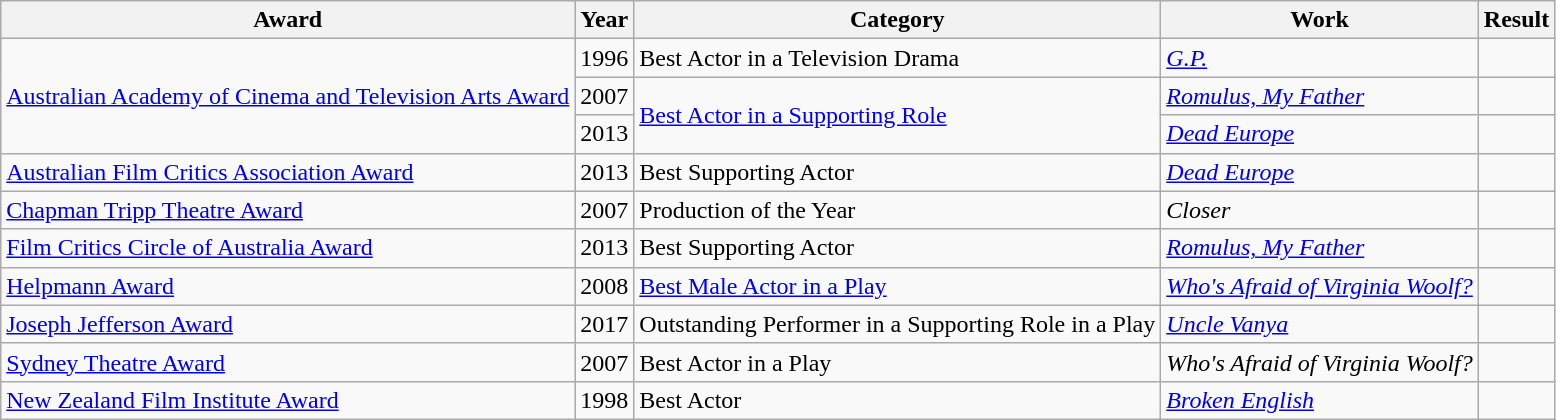<table class="wikitable sortable">
<tr>
<th>Award</th>
<th>Year</th>
<th>Category</th>
<th>Work</th>
<th>Result</th>
</tr>
<tr>
<td rowspan="3"><a href='#'>Australian Academy of Cinema and Television Arts Award</a></td>
<td>1996</td>
<td>Best Actor in a Television Drama</td>
<td><em><a href='#'>G.P.</a></em></td>
<td></td>
</tr>
<tr>
<td>2007</td>
<td rowspan="2"><a href='#'>Best Actor in a Supporting Role</a></td>
<td><em><a href='#'>Romulus, My Father</a></em></td>
<td></td>
</tr>
<tr>
<td>2013</td>
<td><em><a href='#'>Dead Europe</a></em></td>
<td></td>
</tr>
<tr>
<td><a href='#'>Australian Film Critics Association Award</a></td>
<td>2013</td>
<td>Best Supporting Actor</td>
<td><em><a href='#'>Dead Europe</a></em></td>
<td></td>
</tr>
<tr>
<td><a href='#'>Chapman Tripp Theatre Award</a></td>
<td>2007</td>
<td>Production of the Year</td>
<td><em>Closer</em></td>
<td></td>
</tr>
<tr>
<td><a href='#'>Film Critics Circle of Australia Award</a></td>
<td>2013</td>
<td>Best Supporting Actor</td>
<td><em><a href='#'>Romulus, My Father</a></em></td>
<td></td>
</tr>
<tr>
<td><a href='#'>Helpmann Award</a></td>
<td>2008</td>
<td><a href='#'>Best Male Actor in a Play</a></td>
<td><em><a href='#'>Who's Afraid of Virginia Woolf?</a></em></td>
<td></td>
</tr>
<tr>
<td><a href='#'>Joseph Jefferson Award</a></td>
<td>2017</td>
<td>Outstanding Performer in a Supporting Role in a Play</td>
<td><em><a href='#'>Uncle Vanya</a></em></td>
<td></td>
</tr>
<tr>
<td><a href='#'>Sydney Theatre Award</a></td>
<td>2007</td>
<td>Best Actor in a Play</td>
<td><em>Who's Afraid of Virginia Woolf?</em></td>
<td></td>
</tr>
<tr>
<td><a href='#'>New Zealand Film Institute Award</a></td>
<td>1998</td>
<td>Best Actor</td>
<td><em><a href='#'>Broken English</a></em></td>
<td></td>
</tr>
</table>
